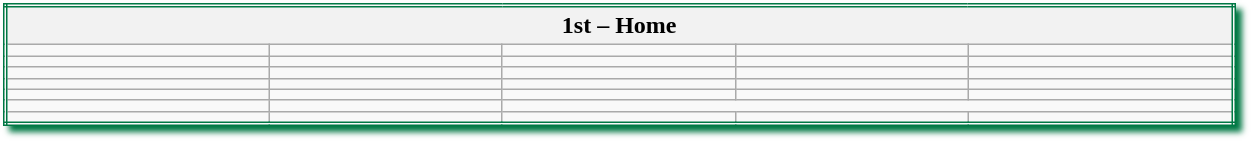<table class="wikitable sortable" style="width:65%; border:double #007844; box-shadow: 4px 4px 4px #007844;">
<tr>
<th colspan="5">1st – Home</th>
</tr>
<tr>
<td></td>
<td></td>
<td></td>
<td></td>
<td></td>
</tr>
<tr>
<td></td>
<td></td>
<td></td>
<td></td>
<td></td>
</tr>
<tr>
<td></td>
<td></td>
<td></td>
<td></td>
<td></td>
</tr>
<tr>
<td></td>
<td></td>
<td></td>
<td></td>
<td></td>
</tr>
<tr>
<td></td>
<td></td>
<td></td>
<td></td>
<td></td>
</tr>
<tr>
<td></td>
<td></td>
</tr>
<tr>
<td></td>
<td></td>
<td></td>
<td></td>
<td></td>
</tr>
</table>
